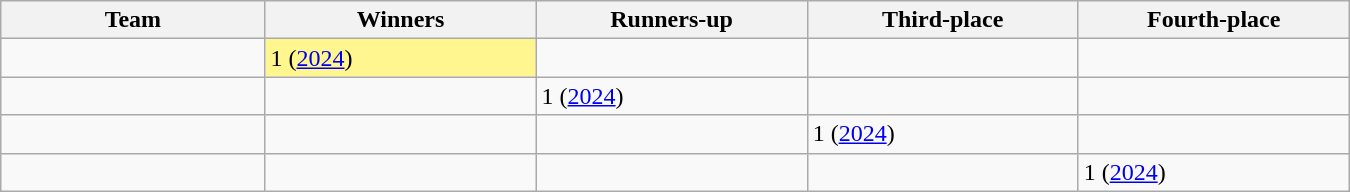<table class="wikitable sortable" style="width: 900px;">
<tr>
<th style="width: 19.5%;">Team</th>
<th style="width: 20%;">Winners</th>
<th style="width: 20%;">Runners-up</th>
<th style="width: 20%;">Third-place</th>
<th style="width: 20%;">Fourth-place</th>
</tr>
<tr>
<td></td>
<td style=background:#FFF68F>1 (<a href='#'>2024</a>)</td>
<td></td>
<td></td>
<td></td>
</tr>
<tr>
<td></td>
<td></td>
<td>1 (<a href='#'>2024</a>)</td>
<td></td>
<td></td>
</tr>
<tr>
<td></td>
<td></td>
<td></td>
<td>1 (<a href='#'>2024</a>)</td>
<td></td>
</tr>
<tr>
<td></td>
<td></td>
<td></td>
<td></td>
<td>1 (<a href='#'>2024</a>)</td>
</tr>
</table>
